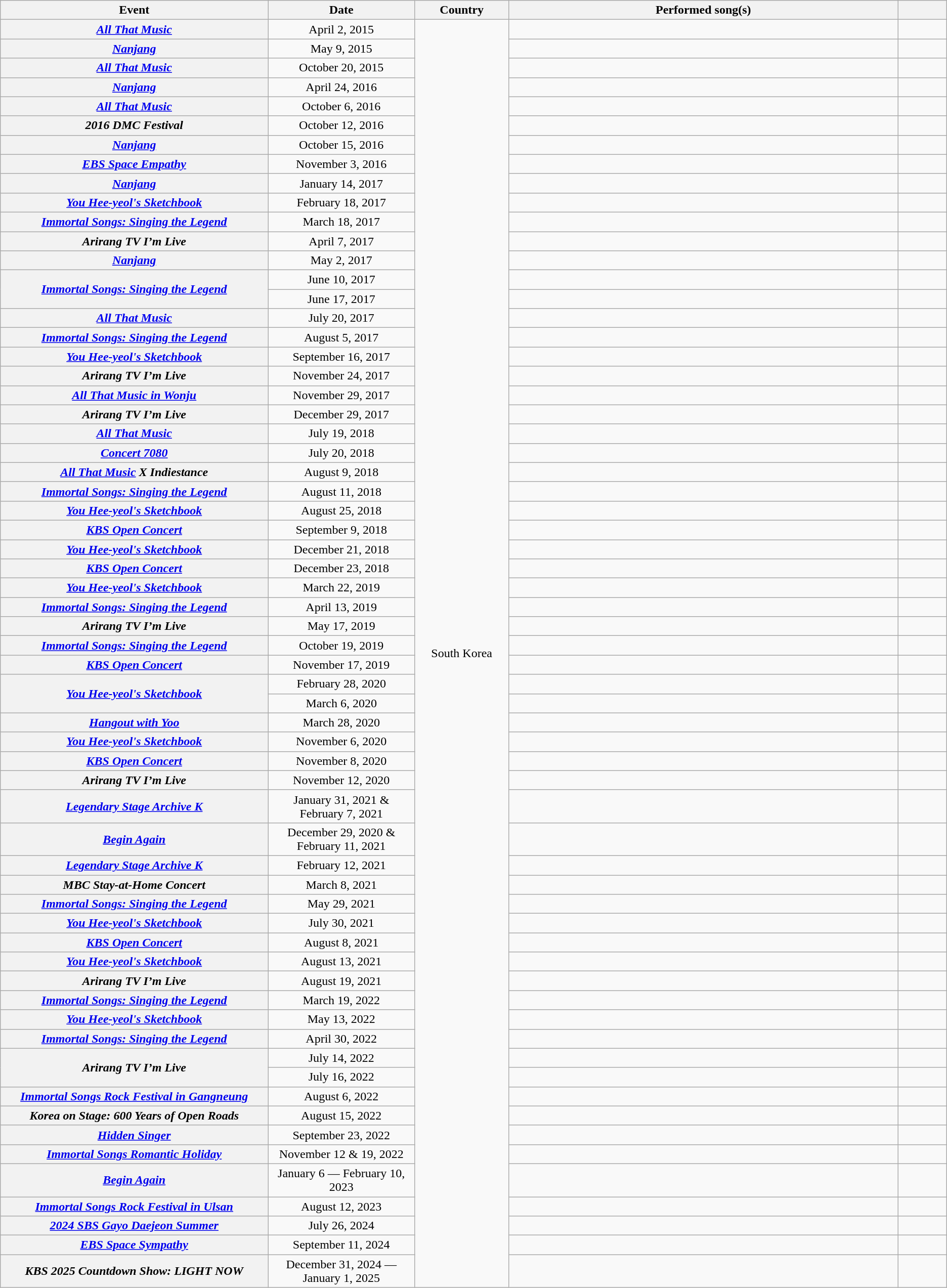<table class="wikitable sortable plainrowheaders" style="text-align:center;">
<tr>
<th scope="col" style="width:11%;">Event</th>
<th scope="col" style="width:6%;">Date</th>
<th scope="col" style="width:3%;">Country</th>
<th scope="col" style="width:16%;" class="unsortable">Performed song(s)</th>
<th scope="col" style="width:2%;" class="unsortable"></th>
</tr>
<tr>
<th scope="row"><em><a href='#'>All That Music</a></em></th>
<td>April 2, 2015</td>
<td rowspan="63">South Korea</td>
<td></td>
<td></td>
</tr>
<tr>
<th scope="row"><em><a href='#'>Nanjang</a></em></th>
<td>May 9, 2015</td>
<td></td>
<td style="text-align:center; "></td>
</tr>
<tr>
<th scope="row"><em><a href='#'>All That Music</a></em></th>
<td>October 20, 2015</td>
<td></td>
<td style="text-align:center; "></td>
</tr>
<tr>
<th scope="row"><em><a href='#'>Nanjang</a></em></th>
<td>April 24, 2016</td>
<td></td>
<td style="text-align:center; "></td>
</tr>
<tr>
<th scope="row"><em><a href='#'>All That Music</a></em></th>
<td>October 6, 2016</td>
<td></td>
<td style="text-align:center; "></td>
</tr>
<tr>
<th scope="row"><em>2016 DMC Festival</em></th>
<td>October 12, 2016</td>
<td></td>
<td style="text-align:center; "></td>
</tr>
<tr>
<th scope="row"><em><a href='#'>Nanjang</a></em></th>
<td>October 15, 2016</td>
<td></td>
<td style="text-align:center; "></td>
</tr>
<tr>
<th scope="row"><em><a href='#'>EBS Space Empathy</a></em></th>
<td>November 3, 2016</td>
<td></td>
<td style="text-align:center; "></td>
</tr>
<tr>
<th scope="row"><em><a href='#'>Nanjang</a></em></th>
<td>January 14, 2017</td>
<td></td>
<td style="text-align:center; "></td>
</tr>
<tr>
<th scope="row"><em><a href='#'>You Hee-yeol's Sketchbook</a></em></th>
<td>February 18, 2017</td>
<td></td>
<td style="text-align:center; "></td>
</tr>
<tr>
<th scope="row"><em><a href='#'>Immortal Songs: Singing the Legend</a></em></th>
<td>March 18, 2017</td>
<td></td>
<td style="text-align:center; "></td>
</tr>
<tr>
<th scope="row"><em>Arirang TV I’m Live</em></th>
<td>April 7, 2017</td>
<td></td>
<td style="text-align:center; "></td>
</tr>
<tr>
<th scope="row"><em><a href='#'>Nanjang</a></em></th>
<td>May 2, 2017</td>
<td></td>
<td style="text-align:center; "></td>
</tr>
<tr>
<th scope="row" rowspan="2"><em><a href='#'>Immortal Songs: Singing the Legend</a></em></th>
<td>June 10, 2017</td>
<td></td>
<td style="text-align:center; "></td>
</tr>
<tr>
<td>June 17, 2017</td>
<td></td>
<td style="text-align:center; "></td>
</tr>
<tr>
<th scope="row"><em><a href='#'>All That Music</a></em></th>
<td>July 20, 2017</td>
<td></td>
<td style="text-align:center; "></td>
</tr>
<tr>
<th scope="row"><em><a href='#'>Immortal Songs: Singing the Legend</a></em></th>
<td>August 5, 2017</td>
<td></td>
<td style="text-align:center; "></td>
</tr>
<tr>
<th scope="row"><em><a href='#'>You Hee-yeol's Sketchbook</a></em></th>
<td>September 16, 2017</td>
<td></td>
<td style="text-align:center; "></td>
</tr>
<tr>
<th scope="row"><em>Arirang TV I’m Live</em></th>
<td>November 24, 2017</td>
<td></td>
<td style="text-align:center; "></td>
</tr>
<tr>
<th scope="row"><em><a href='#'>All That Music in Wonju</a></em></th>
<td>November 29, 2017</td>
<td></td>
<td style="text-align:center; "></td>
</tr>
<tr>
<th scope="row"><em>Arirang TV I’m Live</em></th>
<td>December 29, 2017</td>
<td></td>
<td style="text-align:center; "></td>
</tr>
<tr>
<th scope="row"><em><a href='#'>All That Music</a></em></th>
<td>July 19, 2018</td>
<td></td>
<td style="text-align:center; "></td>
</tr>
<tr>
<th scope="row"><em><a href='#'>Concert 7080</a></em></th>
<td>July 20, 2018</td>
<td></td>
<td style="text-align:center; "></td>
</tr>
<tr>
<th scope="row"><em><a href='#'>All That Music</a> X Indiestance</em></th>
<td>August 9, 2018</td>
<td></td>
<td style="text-align:center; "></td>
</tr>
<tr>
<th scope="row"><em><a href='#'>Immortal Songs: Singing the Legend</a></em></th>
<td>August 11, 2018</td>
<td></td>
<td style="text-align:center; "></td>
</tr>
<tr>
<th scope="row"><em><a href='#'>You Hee-yeol's Sketchbook</a></em></th>
<td>August 25, 2018</td>
<td></td>
<td style="text-align:center; "></td>
</tr>
<tr>
<th scope="row"><em><a href='#'>KBS Open Concert</a></em></th>
<td>September 9, 2018</td>
<td></td>
<td style="text-align:center; "></td>
</tr>
<tr>
<th scope="row"><em><a href='#'>You Hee-yeol's Sketchbook</a></em></th>
<td>December 21, 2018</td>
<td></td>
<td style="text-align:center; "></td>
</tr>
<tr>
<th scope="row"><em><a href='#'>KBS Open Concert</a></em></th>
<td>December 23, 2018</td>
<td></td>
<td style="text-align:center; "></td>
</tr>
<tr>
<th scope="row"><em><a href='#'>You Hee-yeol's Sketchbook</a></em></th>
<td>March 22, 2019</td>
<td></td>
<td style="text-align:center; "></td>
</tr>
<tr>
<th scope="row"><em><a href='#'>Immortal Songs: Singing the Legend</a></em></th>
<td>April 13, 2019</td>
<td></td>
<td style="text-align:center; "></td>
</tr>
<tr>
<th scope="row"><em>Arirang TV I’m Live</em></th>
<td>May 17, 2019</td>
<td></td>
<td style="text-align:center; "></td>
</tr>
<tr>
<th scope="row"><em><a href='#'>Immortal Songs: Singing the Legend</a></em></th>
<td>October 19, 2019</td>
<td></td>
<td style="text-align:center; "></td>
</tr>
<tr>
<th scope="row"><em><a href='#'>KBS Open Concert</a></em></th>
<td>November 17, 2019</td>
<td></td>
<td style="text-align:center; "></td>
</tr>
<tr>
<th scope="row" rowspan="2"><em><a href='#'>You Hee-yeol's Sketchbook</a></em></th>
<td>February 28, 2020</td>
<td></td>
<td style="text-align:center; "></td>
</tr>
<tr>
<td>March 6, 2020</td>
<td></td>
<td style="text-align:center; "></td>
</tr>
<tr>
<th scope="row"><em><a href='#'>Hangout with Yoo</a></em></th>
<td>March 28, 2020</td>
<td></td>
<td style="text-align:center; "></td>
</tr>
<tr>
<th scope="row"><em><a href='#'>You Hee-yeol's Sketchbook</a></em></th>
<td>November 6, 2020</td>
<td></td>
<td style="text-align:center; "></td>
</tr>
<tr>
<th scope="row"><em><a href='#'>KBS Open Concert</a></em></th>
<td>November 8, 2020</td>
<td></td>
<td style="text-align:center; "></td>
</tr>
<tr>
<th scope="row"><em>Arirang TV I’m Live</em></th>
<td>November 12, 2020</td>
<td></td>
<td style="text-align:center; "></td>
</tr>
<tr>
<th scope="row"><em><a href='#'>Legendary Stage Archive K</a></em></th>
<td>January 31, 2021 & February 7, 2021</td>
<td></td>
<td style="text-align:center; "></td>
</tr>
<tr>
<th scope="row"><em><a href='#'>Begin Again</a></em></th>
<td>December 29, 2020 & February 11, 2021</td>
<td></td>
<td style="text-align:center; "></td>
</tr>
<tr>
<th scope="row"><em><a href='#'>Legendary Stage Archive K</a></em></th>
<td>February 12, 2021</td>
<td></td>
<td style="text-align:center; "></td>
</tr>
<tr>
<th scope="row"><em>MBC Stay-at-Home Concert</em></th>
<td>March 8, 2021</td>
<td></td>
<td style="text-align:center; "></td>
</tr>
<tr>
<th scope="row"><em><a href='#'>Immortal Songs: Singing the Legend</a></em></th>
<td>May 29, 2021</td>
<td></td>
<td style="text-align:center; "></td>
</tr>
<tr>
<th scope="row"><em><a href='#'>You Hee-yeol's Sketchbook</a></em></th>
<td>July 30, 2021</td>
<td></td>
<td style="text-align:center; "></td>
</tr>
<tr>
<th scope="row"><em><a href='#'>KBS Open Concert</a></em></th>
<td>August 8, 2021</td>
<td></td>
<td style="text-align:center; "></td>
</tr>
<tr>
<th scope="row"><em><a href='#'>You Hee-yeol's Sketchbook</a></em></th>
<td>August 13, 2021</td>
<td></td>
<td style="text-align:center; "></td>
</tr>
<tr>
<th scope="row"><em>Arirang TV I’m Live</em></th>
<td>August 19, 2021</td>
<td></td>
<td style="text-align:center; "></td>
</tr>
<tr>
<th scope="row"><em><a href='#'>Immortal Songs: Singing the Legend</a></em></th>
<td>March 19, 2022</td>
<td></td>
<td style="text-align:center; "></td>
</tr>
<tr>
<th scope="row"><em><a href='#'>You Hee-yeol's Sketchbook</a></em></th>
<td>May 13, 2022</td>
<td></td>
<td style="text-align:center; "></td>
</tr>
<tr>
<th scope="row"><em><a href='#'>Immortal Songs: Singing the Legend</a></em></th>
<td>April 30, 2022</td>
<td></td>
<td style="text-align:center; "></td>
</tr>
<tr>
<th scope="row" rowspan="2"><em>Arirang TV I’m Live</em></th>
<td>July 14, 2022</td>
<td></td>
<td style="text-align:center; "></td>
</tr>
<tr>
<td>July 16, 2022</td>
<td></td>
<td style="text-align:center; "></td>
</tr>
<tr>
<th scope="row"><em><a href='#'> Immortal Songs Rock Festival in Gangneung</a></em></th>
<td>August 6, 2022</td>
<td></td>
<td style="text-align:center; "></td>
</tr>
<tr>
<th scope="row"><em>Korea on Stage: 600 Years of Open Roads</em></th>
<td>August 15, 2022</td>
<td></td>
<td style="text-align:center; "></td>
</tr>
<tr>
<th scope="row"><em><a href='#'>Hidden Singer</a></em></th>
<td>September 23, 2022</td>
<td></td>
<td style="text-align:center; "></td>
</tr>
<tr>
<th scope="row"><em><a href='#'> Immortal Songs Romantic Holiday</a></em></th>
<td>November 12 & 19, 2022</td>
<td></td>
<td style="text-align:center; "></td>
</tr>
<tr>
<th scope="row"><em><a href='#'>Begin Again</a></em></th>
<td>January 6 — February 10, 2023</td>
<td></td>
<td style="text-align:center; "></td>
</tr>
<tr>
<th scope="row"><em><a href='#'> Immortal Songs Rock Festival in Ulsan</a></em></th>
<td>August 12, 2023</td>
<td></td>
<td style="text-align:center; "></td>
</tr>
<tr>
<th scope="row"><em><a href='#'>2024 SBS Gayo Daejeon Summer</a></em></th>
<td>July 26, 2024</td>
<td></td>
<td style="text-align:center; "></td>
</tr>
<tr>
<th scope="row"><em><a href='#'>EBS Space Sympathy</a> <We are SPACE RECORD:er></em></th>
<td>September 11, 2024</td>
<td></td>
<td></td>
</tr>
<tr>
<th scope="row"><em>KBS 2025 Countdown Show: LIGHT NOW</em></th>
<td>December 31, 2024 — January 1, 2025</td>
<td></td>
<td style="text-align:center; "></td>
</tr>
</table>
